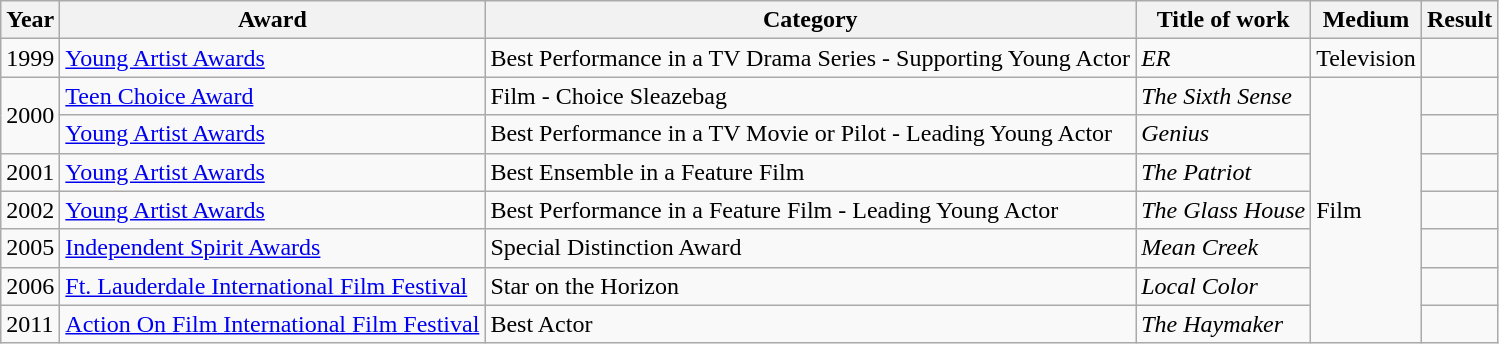<table class="wikitable sortable">
<tr>
<th>Year</th>
<th>Award</th>
<th>Category</th>
<th>Title of work</th>
<th>Medium</th>
<th>Result</th>
</tr>
<tr>
<td>1999</td>
<td><a href='#'>Young Artist Awards</a></td>
<td>Best Performance in a TV Drama Series - Supporting Young Actor</td>
<td><em>ER</em></td>
<td>Television</td>
<td></td>
</tr>
<tr>
<td rowspan=2>2000</td>
<td><a href='#'>Teen Choice Award</a></td>
<td>Film - Choice Sleazebag</td>
<td><em>The Sixth Sense</em></td>
<td rowspan="7">Film</td>
<td></td>
</tr>
<tr>
<td><a href='#'>Young Artist Awards</a></td>
<td>Best Performance in a TV Movie or Pilot - Leading Young Actor</td>
<td><em>Genius</em></td>
<td></td>
</tr>
<tr>
<td>2001</td>
<td><a href='#'>Young Artist Awards</a></td>
<td>Best Ensemble in a Feature Film</td>
<td><em>The Patriot</em></td>
<td></td>
</tr>
<tr>
<td>2002</td>
<td><a href='#'>Young Artist Awards</a></td>
<td>Best Performance in a Feature Film - Leading Young Actor</td>
<td><em>The Glass House</em></td>
<td></td>
</tr>
<tr>
<td>2005</td>
<td><a href='#'>Independent Spirit Awards</a></td>
<td>Special Distinction Award</td>
<td><em>Mean Creek</em></td>
<td></td>
</tr>
<tr>
<td>2006</td>
<td><a href='#'>Ft. Lauderdale International Film Festival</a></td>
<td>Star on the Horizon</td>
<td><em>Local Color </em></td>
<td></td>
</tr>
<tr>
<td>2011</td>
<td><a href='#'>Action On Film International Film Festival</a></td>
<td>Best Actor</td>
<td><em>The Haymaker</em></td>
<td></td>
</tr>
</table>
